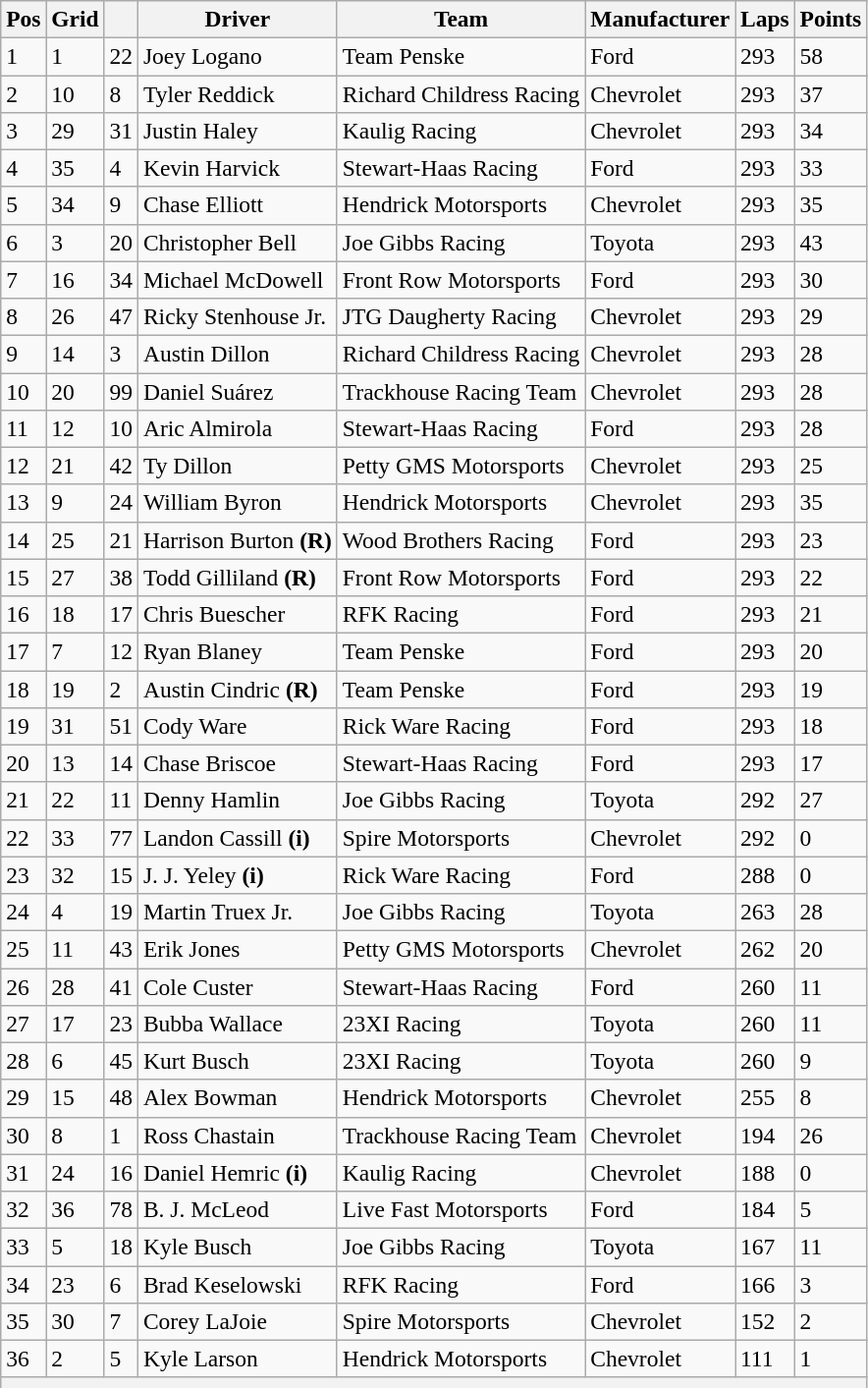<table class="wikitable" style="font-size:98%">
<tr>
<th>Pos</th>
<th>Grid</th>
<th></th>
<th>Driver</th>
<th>Team</th>
<th>Manufacturer</th>
<th>Laps</th>
<th>Points</th>
</tr>
<tr>
<td>1</td>
<td>1</td>
<td>22</td>
<td>Joey Logano</td>
<td>Team Penske</td>
<td>Ford</td>
<td>293</td>
<td>58</td>
</tr>
<tr>
<td>2</td>
<td>10</td>
<td>8</td>
<td>Tyler Reddick</td>
<td>Richard Childress Racing</td>
<td>Chevrolet</td>
<td>293</td>
<td>37</td>
</tr>
<tr>
<td>3</td>
<td>29</td>
<td>31</td>
<td>Justin Haley</td>
<td>Kaulig Racing</td>
<td>Chevrolet</td>
<td>293</td>
<td>34</td>
</tr>
<tr>
<td>4</td>
<td>35</td>
<td>4</td>
<td>Kevin Harvick</td>
<td>Stewart-Haas Racing</td>
<td>Ford</td>
<td>293</td>
<td>33</td>
</tr>
<tr>
<td>5</td>
<td>34</td>
<td>9</td>
<td>Chase Elliott</td>
<td>Hendrick Motorsports</td>
<td>Chevrolet</td>
<td>293</td>
<td>35</td>
</tr>
<tr>
<td>6</td>
<td>3</td>
<td>20</td>
<td>Christopher Bell</td>
<td>Joe Gibbs Racing</td>
<td>Toyota</td>
<td>293</td>
<td>43</td>
</tr>
<tr>
<td>7</td>
<td>16</td>
<td>34</td>
<td>Michael McDowell</td>
<td>Front Row Motorsports</td>
<td>Ford</td>
<td>293</td>
<td>30</td>
</tr>
<tr>
<td>8</td>
<td>26</td>
<td>47</td>
<td>Ricky Stenhouse Jr.</td>
<td>JTG Daugherty Racing</td>
<td>Chevrolet</td>
<td>293</td>
<td>29</td>
</tr>
<tr>
<td>9</td>
<td>14</td>
<td>3</td>
<td>Austin Dillon</td>
<td>Richard Childress Racing</td>
<td>Chevrolet</td>
<td>293</td>
<td>28</td>
</tr>
<tr>
<td>10</td>
<td>20</td>
<td>99</td>
<td>Daniel Suárez</td>
<td>Trackhouse Racing Team</td>
<td>Chevrolet</td>
<td>293</td>
<td>28</td>
</tr>
<tr>
<td>11</td>
<td>12</td>
<td>10</td>
<td>Aric Almirola</td>
<td>Stewart-Haas Racing</td>
<td>Ford</td>
<td>293</td>
<td>28</td>
</tr>
<tr>
<td>12</td>
<td>21</td>
<td>42</td>
<td>Ty Dillon</td>
<td>Petty GMS Motorsports</td>
<td>Chevrolet</td>
<td>293</td>
<td>25</td>
</tr>
<tr>
<td>13</td>
<td>9</td>
<td>24</td>
<td>William Byron</td>
<td>Hendrick Motorsports</td>
<td>Chevrolet</td>
<td>293</td>
<td>35</td>
</tr>
<tr>
<td>14</td>
<td>25</td>
<td>21</td>
<td>Harrison Burton <strong>(R)</strong></td>
<td>Wood Brothers Racing</td>
<td>Ford</td>
<td>293</td>
<td>23</td>
</tr>
<tr>
<td>15</td>
<td>27</td>
<td>38</td>
<td>Todd Gilliland <strong>(R)</strong></td>
<td>Front Row Motorsports</td>
<td>Ford</td>
<td>293</td>
<td>22</td>
</tr>
<tr>
<td>16</td>
<td>18</td>
<td>17</td>
<td>Chris Buescher</td>
<td>RFK Racing</td>
<td>Ford</td>
<td>293</td>
<td>21</td>
</tr>
<tr>
<td>17</td>
<td>7</td>
<td>12</td>
<td>Ryan Blaney</td>
<td>Team Penske</td>
<td>Ford</td>
<td>293</td>
<td>20</td>
</tr>
<tr>
<td>18</td>
<td>19</td>
<td>2</td>
<td>Austin Cindric <strong>(R)</strong></td>
<td>Team Penske</td>
<td>Ford</td>
<td>293</td>
<td>19</td>
</tr>
<tr>
<td>19</td>
<td>31</td>
<td>51</td>
<td>Cody Ware</td>
<td>Rick Ware Racing</td>
<td>Ford</td>
<td>293</td>
<td>18</td>
</tr>
<tr>
<td>20</td>
<td>13</td>
<td>14</td>
<td>Chase Briscoe</td>
<td>Stewart-Haas Racing</td>
<td>Ford</td>
<td>293</td>
<td>17</td>
</tr>
<tr>
<td>21</td>
<td>22</td>
<td>11</td>
<td>Denny Hamlin</td>
<td>Joe Gibbs Racing</td>
<td>Toyota</td>
<td>292</td>
<td>27</td>
</tr>
<tr>
<td>22</td>
<td>33</td>
<td>77</td>
<td>Landon Cassill <strong>(i)</strong></td>
<td>Spire Motorsports</td>
<td>Chevrolet</td>
<td>292</td>
<td>0</td>
</tr>
<tr>
<td>23</td>
<td>32</td>
<td>15</td>
<td>J. J. Yeley <strong>(i)</strong></td>
<td>Rick Ware Racing</td>
<td>Ford</td>
<td>288</td>
<td>0</td>
</tr>
<tr>
<td>24</td>
<td>4</td>
<td>19</td>
<td>Martin Truex Jr.</td>
<td>Joe Gibbs Racing</td>
<td>Toyota</td>
<td>263</td>
<td>28</td>
</tr>
<tr>
<td>25</td>
<td>11</td>
<td>43</td>
<td>Erik Jones</td>
<td>Petty GMS Motorsports</td>
<td>Chevrolet</td>
<td>262</td>
<td>20</td>
</tr>
<tr>
<td>26</td>
<td>28</td>
<td>41</td>
<td>Cole Custer</td>
<td>Stewart-Haas Racing</td>
<td>Ford</td>
<td>260</td>
<td>11</td>
</tr>
<tr>
<td>27</td>
<td>17</td>
<td>23</td>
<td>Bubba Wallace</td>
<td>23XI Racing</td>
<td>Toyota</td>
<td>260</td>
<td>11</td>
</tr>
<tr>
<td>28</td>
<td>6</td>
<td>45</td>
<td>Kurt Busch</td>
<td>23XI Racing</td>
<td>Toyota</td>
<td>260</td>
<td>9</td>
</tr>
<tr>
<td>29</td>
<td>15</td>
<td>48</td>
<td>Alex Bowman</td>
<td>Hendrick Motorsports</td>
<td>Chevrolet</td>
<td>255</td>
<td>8</td>
</tr>
<tr>
<td>30</td>
<td>8</td>
<td>1</td>
<td>Ross Chastain</td>
<td>Trackhouse Racing Team</td>
<td>Chevrolet</td>
<td>194</td>
<td>26</td>
</tr>
<tr>
<td>31</td>
<td>24</td>
<td>16</td>
<td>Daniel Hemric <strong>(i)</strong></td>
<td>Kaulig Racing</td>
<td>Chevrolet</td>
<td>188</td>
<td>0</td>
</tr>
<tr>
<td>32</td>
<td>36</td>
<td>78</td>
<td>B. J. McLeod</td>
<td>Live Fast Motorsports</td>
<td>Ford</td>
<td>184</td>
<td>5</td>
</tr>
<tr>
<td>33</td>
<td>5</td>
<td>18</td>
<td>Kyle Busch</td>
<td>Joe Gibbs Racing</td>
<td>Toyota</td>
<td>167</td>
<td>11</td>
</tr>
<tr>
<td>34</td>
<td>23</td>
<td>6</td>
<td>Brad Keselowski</td>
<td>RFK Racing</td>
<td>Ford</td>
<td>166</td>
<td>3</td>
</tr>
<tr>
<td>35</td>
<td>30</td>
<td>7</td>
<td>Corey LaJoie</td>
<td>Spire Motorsports</td>
<td>Chevrolet</td>
<td>152</td>
<td>2</td>
</tr>
<tr>
<td>36</td>
<td>2</td>
<td>5</td>
<td>Kyle Larson</td>
<td>Hendrick Motorsports</td>
<td>Chevrolet</td>
<td>111</td>
<td>1</td>
</tr>
<tr>
<th colspan="8"></th>
</tr>
</table>
